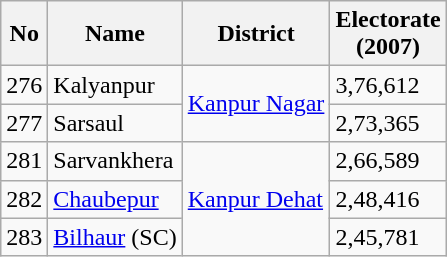<table class="wikitable">
<tr>
<th>No</th>
<th>Name</th>
<th>District</th>
<th>Electorate<br>(2007)</th>
</tr>
<tr>
<td>276</td>
<td>Kalyanpur</td>
<td rowspan="2"><a href='#'>Kanpur Nagar</a></td>
<td>3,76,612</td>
</tr>
<tr>
<td>277</td>
<td>Sarsaul</td>
<td>2,73,365</td>
</tr>
<tr>
<td>281</td>
<td>Sarvankhera</td>
<td rowspan="3"><a href='#'>Kanpur Dehat</a></td>
<td>2,66,589</td>
</tr>
<tr>
<td>282</td>
<td><a href='#'>Chaubepur</a></td>
<td>2,48,416</td>
</tr>
<tr>
<td>283</td>
<td><a href='#'>Bilhaur</a> (SC)</td>
<td>2,45,781</td>
</tr>
</table>
